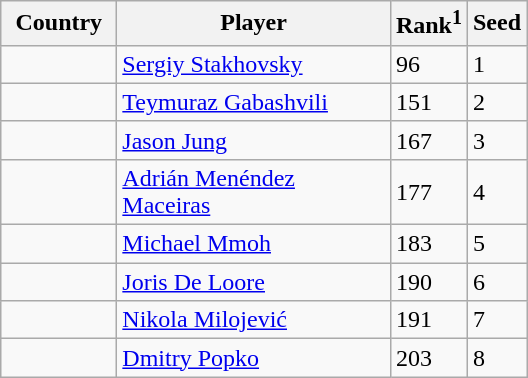<table class="sortable wikitable">
<tr>
<th width="70">Country</th>
<th width="175">Player</th>
<th>Rank<sup>1</sup></th>
<th>Seed</th>
</tr>
<tr>
<td></td>
<td><a href='#'>Sergiy Stakhovsky</a></td>
<td>96</td>
<td>1</td>
</tr>
<tr>
<td></td>
<td><a href='#'>Teymuraz Gabashvili</a></td>
<td>151</td>
<td>2</td>
</tr>
<tr>
<td></td>
<td><a href='#'>Jason Jung</a></td>
<td>167</td>
<td>3</td>
</tr>
<tr>
<td></td>
<td><a href='#'>Adrián Menéndez Maceiras</a></td>
<td>177</td>
<td>4</td>
</tr>
<tr>
<td></td>
<td><a href='#'>Michael Mmoh</a></td>
<td>183</td>
<td>5</td>
</tr>
<tr>
<td></td>
<td><a href='#'>Joris De Loore</a></td>
<td>190</td>
<td>6</td>
</tr>
<tr>
<td></td>
<td><a href='#'>Nikola Milojević</a></td>
<td>191</td>
<td>7</td>
</tr>
<tr>
<td></td>
<td><a href='#'>Dmitry Popko</a></td>
<td>203</td>
<td>8</td>
</tr>
</table>
